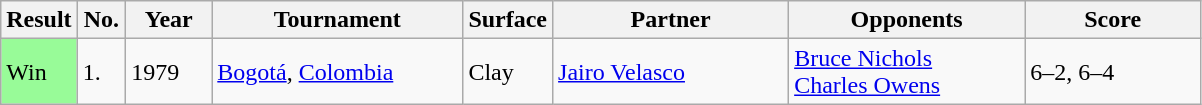<table class="sortable wikitable">
<tr>
<th style="width:40px">Result</th>
<th style="width:25px">No.</th>
<th style="width:50px">Year</th>
<th style="width:160px">Tournament</th>
<th style="width:50px">Surface</th>
<th style="width:150px">Partner</th>
<th style="width:150px">Opponents</th>
<th style="width:110px">Score</th>
</tr>
<tr>
<td style="background:#98fb98;">Win</td>
<td>1.</td>
<td>1979</td>
<td><a href='#'>Bogotá</a>, <a href='#'>Colombia</a></td>
<td>Clay</td>
<td> <a href='#'>Jairo Velasco</a></td>
<td> <a href='#'>Bruce Nichols</a><br> <a href='#'>Charles Owens</a></td>
<td>6–2, 6–4</td>
</tr>
</table>
